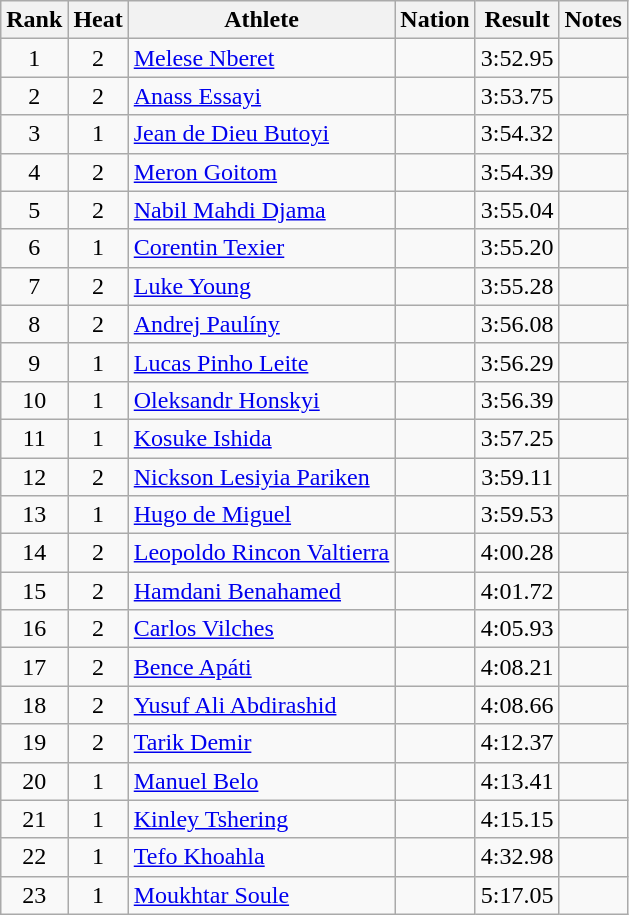<table class="wikitable sortable" style="text-align:center">
<tr>
<th>Rank</th>
<th>Heat</th>
<th>Athlete</th>
<th>Nation</th>
<th>Result</th>
<th>Notes</th>
</tr>
<tr>
<td>1</td>
<td>2</td>
<td align=left><a href='#'>Melese Nberet</a></td>
<td align=left></td>
<td>3:52.95</td>
<td></td>
</tr>
<tr>
<td>2</td>
<td>2</td>
<td align=left><a href='#'>Anass Essayi</a></td>
<td align=left></td>
<td>3:53.75</td>
<td></td>
</tr>
<tr>
<td>3</td>
<td>1</td>
<td align=left><a href='#'>Jean de Dieu Butoyi</a></td>
<td align=left></td>
<td>3:54.32</td>
<td></td>
</tr>
<tr>
<td>4</td>
<td>2</td>
<td align=left><a href='#'>Meron Goitom</a></td>
<td align=left></td>
<td>3:54.39</td>
<td></td>
</tr>
<tr>
<td>5</td>
<td>2</td>
<td align=left><a href='#'>Nabil Mahdi Djama</a></td>
<td align=left></td>
<td>3:55.04</td>
<td></td>
</tr>
<tr>
<td>6</td>
<td>1</td>
<td align=left><a href='#'>Corentin Texier</a></td>
<td align=left></td>
<td>3:55.20</td>
<td></td>
</tr>
<tr>
<td>7</td>
<td>2</td>
<td align=left><a href='#'>Luke Young</a></td>
<td align=left></td>
<td>3:55.28</td>
<td></td>
</tr>
<tr>
<td>8</td>
<td>2</td>
<td align=left><a href='#'>Andrej Paulíny</a></td>
<td align=left></td>
<td>3:56.08</td>
<td></td>
</tr>
<tr>
<td>9</td>
<td>1</td>
<td align=left><a href='#'>Lucas Pinho Leite</a></td>
<td align=left></td>
<td>3:56.29</td>
<td></td>
</tr>
<tr>
<td>10</td>
<td>1</td>
<td align=left><a href='#'>Oleksandr Honskyi</a></td>
<td align=left></td>
<td>3:56.39</td>
<td></td>
</tr>
<tr>
<td>11</td>
<td>1</td>
<td align=left><a href='#'>Kosuke Ishida</a></td>
<td align=left></td>
<td>3:57.25</td>
<td></td>
</tr>
<tr>
<td>12</td>
<td>2</td>
<td align=left><a href='#'>Nickson Lesiyia Pariken</a></td>
<td align=left></td>
<td>3:59.11</td>
<td></td>
</tr>
<tr>
<td>13</td>
<td>1</td>
<td align=left><a href='#'>Hugo de Miguel</a></td>
<td align=left></td>
<td>3:59.53</td>
<td></td>
</tr>
<tr>
<td>14</td>
<td>2</td>
<td align=left><a href='#'>Leopoldo Rincon Valtierra</a></td>
<td align=left></td>
<td>4:00.28</td>
<td></td>
</tr>
<tr>
<td>15</td>
<td>2</td>
<td align=left><a href='#'>Hamdani Benahamed</a></td>
<td align=left></td>
<td>4:01.72</td>
<td></td>
</tr>
<tr>
<td>16</td>
<td>2</td>
<td align=left><a href='#'>Carlos Vilches</a></td>
<td align=left></td>
<td>4:05.93</td>
<td></td>
</tr>
<tr>
<td>17</td>
<td>2</td>
<td align=left><a href='#'>Bence Apáti</a></td>
<td align=left></td>
<td>4:08.21</td>
<td></td>
</tr>
<tr>
<td>18</td>
<td>2</td>
<td align=left><a href='#'>Yusuf Ali Abdirashid</a></td>
<td align=left></td>
<td>4:08.66</td>
<td></td>
</tr>
<tr>
<td>19</td>
<td>2</td>
<td align=left><a href='#'>Tarik Demir</a></td>
<td align=left></td>
<td>4:12.37</td>
<td></td>
</tr>
<tr>
<td>20</td>
<td>1</td>
<td align=left><a href='#'>Manuel Belo</a></td>
<td align=left></td>
<td>4:13.41</td>
<td></td>
</tr>
<tr>
<td>21</td>
<td>1</td>
<td align=left><a href='#'>Kinley Tshering</a></td>
<td align=left></td>
<td>4:15.15</td>
<td></td>
</tr>
<tr>
<td>22</td>
<td>1</td>
<td align=left><a href='#'>Tefo Khoahla</a></td>
<td align=left></td>
<td>4:32.98</td>
<td></td>
</tr>
<tr>
<td>23</td>
<td>1</td>
<td align=left><a href='#'>Moukhtar Soule</a></td>
<td align=left></td>
<td>5:17.05</td>
<td></td>
</tr>
</table>
